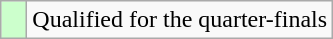<table class="wikitable">
<tr>
<td width=10px bgcolor="#ccffcc"></td>
<td>Qualified for the quarter-finals</td>
</tr>
</table>
